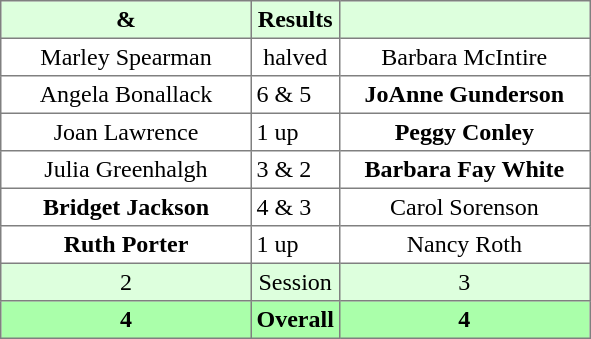<table border="1" cellpadding="3" style="border-collapse: collapse; text-align:center;">
<tr style="background:#ddffdd;">
<th width=160> & </th>
<th>Results</th>
<th width=160></th>
</tr>
<tr>
<td>Marley Spearman</td>
<td>halved</td>
<td>Barbara McIntire</td>
</tr>
<tr>
<td>Angela Bonallack</td>
<td align=left> 6 & 5</td>
<td><strong>JoAnne Gunderson</strong></td>
</tr>
<tr>
<td>Joan Lawrence</td>
<td align=left> 1 up</td>
<td><strong>Peggy Conley</strong></td>
</tr>
<tr>
<td>Julia Greenhalgh</td>
<td align=left> 3 & 2</td>
<td><strong>Barbara Fay White</strong></td>
</tr>
<tr>
<td><strong>Bridget Jackson</strong></td>
<td align=left> 4 & 3</td>
<td>Carol Sorenson</td>
</tr>
<tr>
<td><strong>Ruth Porter</strong></td>
<td align=left> 1 up</td>
<td>Nancy Roth</td>
</tr>
<tr style="background:#ddffdd;">
<td>2</td>
<td>Session</td>
<td>3</td>
</tr>
<tr style="background:#aaffaa;">
<th>4</th>
<th>Overall</th>
<th>4</th>
</tr>
</table>
